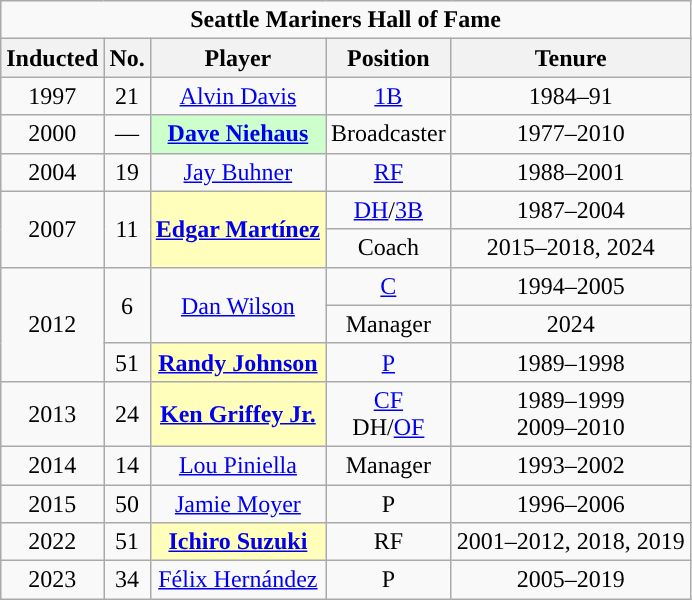<table class="wikitable" style="text-align:center">
<tr>
<td colspan="5"><strong>Seattle Mariners Hall of Fame</strong></td>
</tr>
<tr>
<th>Inducted</th>
<th>No.</th>
<th>Player</th>
<th>Position</th>
<th>Tenure</th>
</tr>
<tr>
<td>1997</td>
<td>21</td>
<td><a href='#'>Alvin Davis</a></td>
<td><a href='#'>1B</a></td>
<td>1984–91</td>
</tr>
<tr>
<td>2000</td>
<td>—</td>
<td style="background:#cfc;"><strong><a href='#'>Dave Niehaus</a></strong></td>
<td>Broadcaster</td>
<td>1977–2010</td>
</tr>
<tr>
<td>2004</td>
<td>19</td>
<td><a href='#'>Jay Buhner</a></td>
<td><a href='#'>RF</a></td>
<td>1988–2001</td>
</tr>
<tr>
<td rowspan="2">2007</td>
<td rowspan="2">11</td>
<td rowspan="2" style="background:#ffb;"><strong><a href='#'>Edgar Martínez</a></strong></td>
<td><a href='#'>DH</a>/<a href='#'>3B</a></td>
<td>1987–2004</td>
</tr>
<tr>
<td>Coach</td>
<td>2015–2018, 2024</td>
</tr>
<tr>
<td rowspan="3">2012</td>
<td rowspan="2">6</td>
<td rowspan="2"><a href='#'>Dan Wilson</a></td>
<td><a href='#'>C</a></td>
<td>1994–2005</td>
</tr>
<tr>
<td>Manager</td>
<td>2024</td>
</tr>
<tr>
<td>51</td>
<td style="background:#ffb;"><strong><a href='#'>Randy Johnson</a></strong></td>
<td><a href='#'>P</a></td>
<td>1989–1998</td>
</tr>
<tr>
<td>2013</td>
<td>24</td>
<td style="background:#ffb;"><strong><a href='#'>Ken Griffey Jr.</a></strong></td>
<td><a href='#'>CF</a><br>DH/<a href='#'>OF</a></td>
<td>1989–1999<br>2009–2010</td>
</tr>
<tr>
<td>2014</td>
<td>14</td>
<td><a href='#'>Lou Piniella</a></td>
<td>Manager</td>
<td>1993–2002</td>
</tr>
<tr>
<td>2015</td>
<td>50</td>
<td><a href='#'>Jamie Moyer</a></td>
<td>P</td>
<td>1996–2006</td>
</tr>
<tr>
<td>2022</td>
<td>51</td>
<td style="background:#ffb;"><strong><a href='#'>Ichiro Suzuki</a></strong></td>
<td>RF</td>
<td>2001–2012, 2018, 2019</td>
</tr>
<tr>
<td>2023</td>
<td>34</td>
<td><a href='#'>Félix Hernández</a></td>
<td>P</td>
<td>2005–2019</td>
</tr>
</table>
